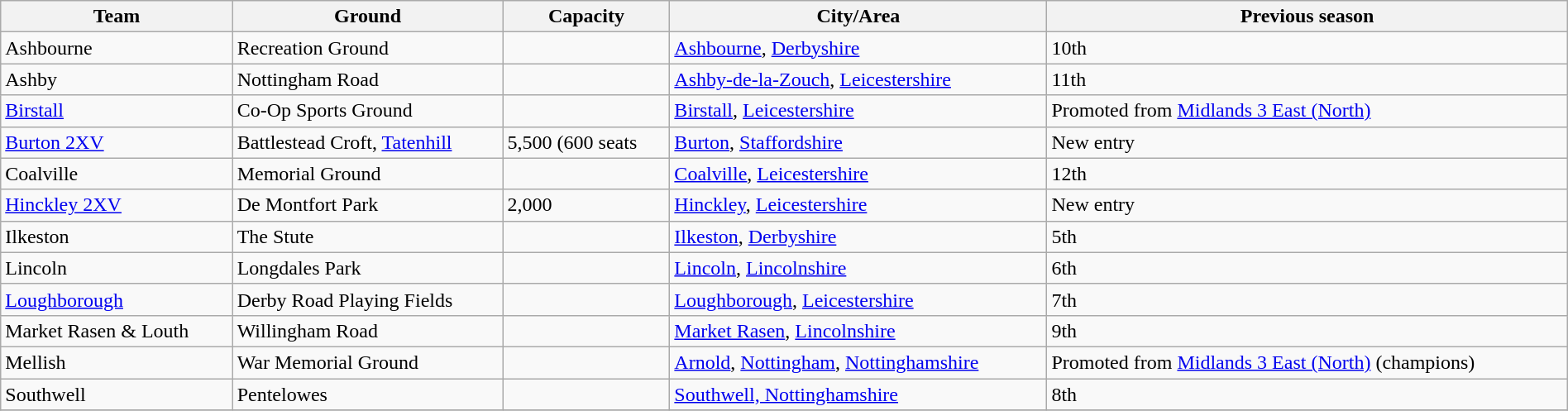<table class="wikitable sortable" width=100%>
<tr>
<th>Team</th>
<th>Ground</th>
<th>Capacity</th>
<th>City/Area</th>
<th>Previous season</th>
</tr>
<tr>
<td>Ashbourne</td>
<td>Recreation Ground</td>
<td></td>
<td><a href='#'>Ashbourne</a>, <a href='#'>Derbyshire</a></td>
<td>10th</td>
</tr>
<tr>
<td>Ashby</td>
<td>Nottingham Road</td>
<td></td>
<td><a href='#'>Ashby-de-la-Zouch</a>, <a href='#'>Leicestershire</a></td>
<td>11th</td>
</tr>
<tr>
<td><a href='#'>Birstall</a></td>
<td>Co-Op Sports Ground</td>
<td></td>
<td><a href='#'>Birstall</a>, <a href='#'>Leicestershire</a></td>
<td>Promoted from <a href='#'>Midlands 3 East (North)</a></td>
</tr>
<tr>
<td><a href='#'>Burton 2XV</a></td>
<td>Battlestead Croft, <a href='#'>Tatenhill</a></td>
<td>5,500 (600 seats</td>
<td><a href='#'>Burton</a>, <a href='#'>Staffordshire</a></td>
<td>New entry</td>
</tr>
<tr>
<td>Coalville</td>
<td>Memorial Ground</td>
<td></td>
<td><a href='#'>Coalville</a>, <a href='#'>Leicestershire</a></td>
<td>12th</td>
</tr>
<tr>
<td><a href='#'>Hinckley 2XV</a></td>
<td>De Montfort Park </td>
<td>2,000</td>
<td><a href='#'>Hinckley</a>, <a href='#'>Leicestershire</a></td>
<td>New entry</td>
</tr>
<tr>
<td>Ilkeston</td>
<td>The Stute</td>
<td></td>
<td><a href='#'>Ilkeston</a>, <a href='#'>Derbyshire</a></td>
<td>5th</td>
</tr>
<tr>
<td>Lincoln</td>
<td>Longdales Park</td>
<td></td>
<td><a href='#'>Lincoln</a>, <a href='#'>Lincolnshire</a></td>
<td>6th</td>
</tr>
<tr>
<td><a href='#'>Loughborough</a></td>
<td>Derby Road Playing Fields</td>
<td></td>
<td><a href='#'>Loughborough</a>, <a href='#'>Leicestershire</a></td>
<td>7th</td>
</tr>
<tr>
<td>Market Rasen & Louth</td>
<td>Willingham Road</td>
<td></td>
<td><a href='#'>Market Rasen</a>, <a href='#'>Lincolnshire</a></td>
<td>9th</td>
</tr>
<tr>
<td>Mellish</td>
<td>War Memorial Ground</td>
<td></td>
<td><a href='#'>Arnold</a>, <a href='#'>Nottingham</a>, <a href='#'>Nottinghamshire</a></td>
<td>Promoted from <a href='#'>Midlands 3 East (North)</a> (champions)</td>
</tr>
<tr>
<td>Southwell</td>
<td>Pentelowes</td>
<td></td>
<td><a href='#'>Southwell, Nottinghamshire</a></td>
<td>8th</td>
</tr>
<tr>
</tr>
</table>
